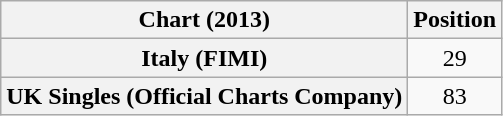<table class="wikitable plainrowheaders">
<tr>
<th scope="col">Chart (2013)</th>
<th scope="col">Position</th>
</tr>
<tr>
<th scope="row">Italy (FIMI)</th>
<td align="center">29</td>
</tr>
<tr>
<th scope="row">UK Singles (Official Charts Company)</th>
<td align="center">83</td>
</tr>
</table>
